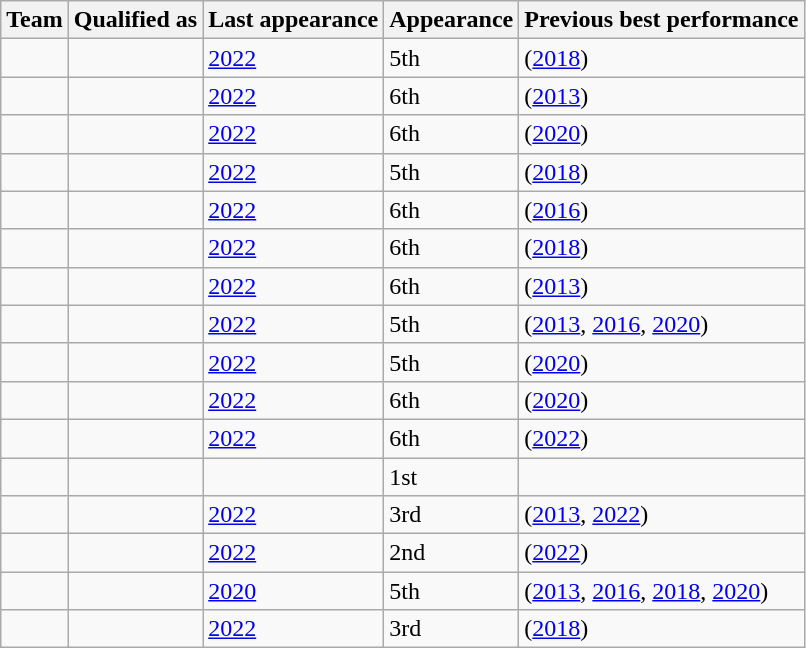<table class="wikitable sortable">
<tr>
<th>Team</th>
<th>Qualified as</th>
<th>Last appearance</th>
<th data-sort-type="number">Appearance</th>
<th>Previous best performance</th>
</tr>
<tr>
<td></td>
<td></td>
<td><a href='#'>2022</a></td>
<td>5th</td>
<td> (<a href='#'>2018</a>)</td>
</tr>
<tr>
<td></td>
<td></td>
<td><a href='#'>2022</a></td>
<td>6th</td>
<td> (<a href='#'>2013</a>)</td>
</tr>
<tr>
<td></td>
<td></td>
<td><a href='#'>2022</a></td>
<td>6th</td>
<td><strong></strong> (<a href='#'>2020</a>)</td>
</tr>
<tr>
<td></td>
<td></td>
<td><a href='#'>2022</a></td>
<td>5th</td>
<td> (<a href='#'>2018</a>)</td>
</tr>
<tr>
<td></td>
<td></td>
<td><a href='#'>2022</a></td>
<td>6th</td>
<td><strong></strong> (<a href='#'>2016</a>)</td>
</tr>
<tr>
<td></td>
<td></td>
<td><a href='#'>2022</a></td>
<td>6th</td>
<td><strong></strong> (<a href='#'>2018</a>)</td>
</tr>
<tr>
<td></td>
<td></td>
<td><a href='#'>2022</a></td>
<td>6th</td>
<td><strong></strong> (<a href='#'>2013</a>)</td>
</tr>
<tr>
<td></td>
<td></td>
<td><a href='#'>2022</a></td>
<td>5th</td>
<td> (<a href='#'>2013</a>, <a href='#'>2016</a>, <a href='#'>2020</a>)</td>
</tr>
<tr>
<td></td>
<td></td>
<td><a href='#'>2022</a></td>
<td>5th</td>
<td> (<a href='#'>2020</a>)</td>
</tr>
<tr>
<td></td>
<td></td>
<td><a href='#'>2022</a></td>
<td>6th</td>
<td> (<a href='#'>2020</a>)</td>
</tr>
<tr>
<td></td>
<td></td>
<td><a href='#'>2022</a></td>
<td>6th</td>
<td><strong></strong> (<a href='#'>2022</a>)</td>
</tr>
<tr>
<td></td>
<td></td>
<td></td>
<td>1st</td>
<td></td>
</tr>
<tr>
<td></td>
<td></td>
<td><a href='#'>2022</a></td>
<td>3rd</td>
<td> (<a href='#'>2013</a>, <a href='#'>2022</a>)</td>
</tr>
<tr>
<td></td>
<td></td>
<td><a href='#'>2022</a></td>
<td>2nd</td>
<td> (<a href='#'>2022</a>)</td>
</tr>
<tr>
<td></td>
<td></td>
<td><a href='#'>2020</a></td>
<td>5th</td>
<td> (<a href='#'>2013</a>, <a href='#'>2016</a>, <a href='#'>2018</a>, <a href='#'>2020</a>)</td>
</tr>
<tr>
<td></td>
<td></td>
<td><a href='#'>2022</a></td>
<td>3rd</td>
<td> (<a href='#'>2018</a>)</td>
</tr>
</table>
